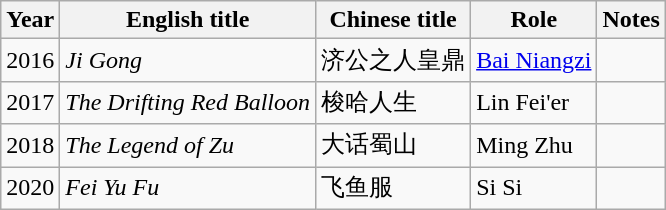<table class="wikitable sortable">
<tr>
<th>Year</th>
<th>English title</th>
<th>Chinese title</th>
<th>Role</th>
<th class="unsortable">Notes</th>
</tr>
<tr>
<td>2016</td>
<td><em>Ji Gong </em></td>
<td>济公之人皇鼎</td>
<td><a href='#'>Bai Niangzi</a></td>
<td></td>
</tr>
<tr>
<td>2017</td>
<td><em>The Drifting Red Balloon </em></td>
<td>梭哈人生</td>
<td>Lin Fei'er</td>
<td></td>
</tr>
<tr>
<td>2018</td>
<td><em>The Legend of Zu </em></td>
<td>大话蜀山</td>
<td>Ming Zhu</td>
<td></td>
</tr>
<tr>
<td>2020</td>
<td><em>Fei Yu Fu</em></td>
<td>飞鱼服</td>
<td>Si Si</td>
<td></td>
</tr>
</table>
